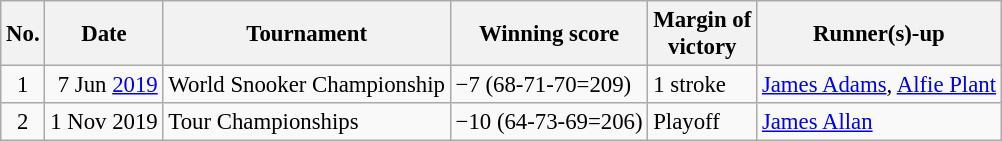<table class="wikitable" style="font-size:95%;">
<tr>
<th>No.</th>
<th>Date</th>
<th>Tournament</th>
<th>Winning score</th>
<th>Margin of<br>victory</th>
<th>Runner(s)-up</th>
</tr>
<tr>
<td align=center>1</td>
<td align=right>7 Jun <a href='#'>2019</a></td>
<td>World Snooker Championship</td>
<td>−7 (68-71-70=209)</td>
<td>1 stroke</td>
<td> <a href='#'>James Adams</a>,  <a href='#'>Alfie Plant</a></td>
</tr>
<tr>
<td align=center>2</td>
<td align=right>1 Nov 2019</td>
<td>Tour Championships</td>
<td>−10 (64-73-69=206)</td>
<td>Playoff</td>
<td> <a href='#'>James Allan</a></td>
</tr>
</table>
